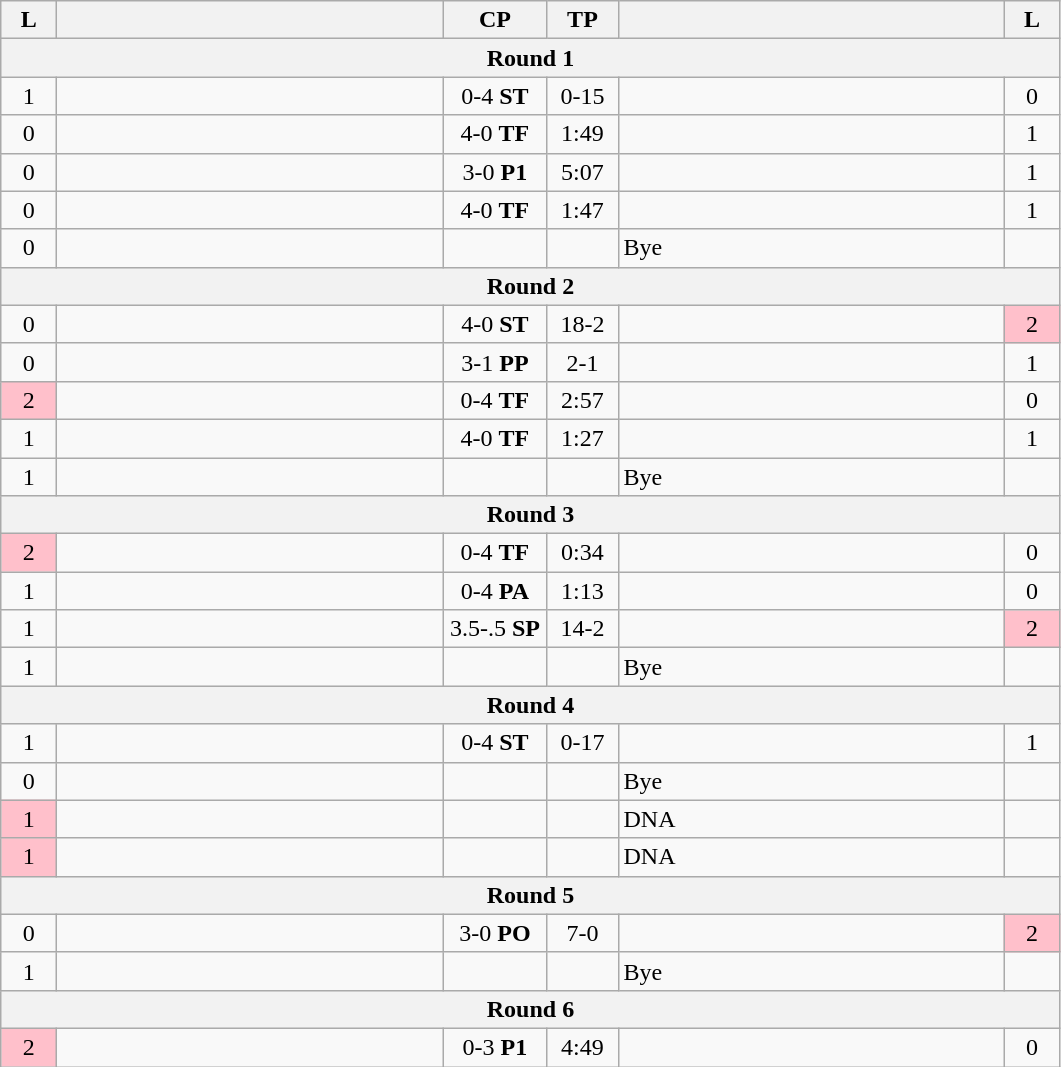<table class="wikitable" style="text-align: center;" |>
<tr>
<th width="30">L</th>
<th width="250"></th>
<th width="62">CP</th>
<th width="40">TP</th>
<th width="250"></th>
<th width="30">L</th>
</tr>
<tr>
<th colspan="7">Round 1</th>
</tr>
<tr>
<td>1</td>
<td style="text-align:left;"></td>
<td>0-4 <strong>ST</strong></td>
<td>0-15</td>
<td style="text-align:left;"><strong></strong></td>
<td>0</td>
</tr>
<tr>
<td>0</td>
<td style="text-align:left;"><strong></strong></td>
<td>4-0 <strong>TF</strong></td>
<td>1:49</td>
<td style="text-align:left;"></td>
<td>1</td>
</tr>
<tr>
<td>0</td>
<td style="text-align:left;"><strong></strong></td>
<td>3-0 <strong>P1</strong></td>
<td>5:07</td>
<td style="text-align:left;"></td>
<td>1</td>
</tr>
<tr>
<td>0</td>
<td style="text-align:left;"><strong></strong></td>
<td>4-0 <strong>TF</strong></td>
<td>1:47</td>
<td style="text-align:left;"></td>
<td>1</td>
</tr>
<tr>
<td>0</td>
<td style="text-align:left;"><strong></strong></td>
<td></td>
<td></td>
<td style="text-align:left;">Bye</td>
<td></td>
</tr>
<tr>
<th colspan="7">Round 2</th>
</tr>
<tr>
<td>0</td>
<td style="text-align:left;"><strong></strong></td>
<td>4-0 <strong>ST</strong></td>
<td>18-2</td>
<td style="text-align:left;"></td>
<td bgcolor=pink>2</td>
</tr>
<tr>
<td>0</td>
<td style="text-align:left;"><strong></strong></td>
<td>3-1 <strong>PP</strong></td>
<td>2-1</td>
<td style="text-align:left;"></td>
<td>1</td>
</tr>
<tr>
<td bgcolor=pink>2</td>
<td style="text-align:left;"></td>
<td>0-4 <strong>TF</strong></td>
<td>2:57</td>
<td style="text-align:left;"><strong></strong></td>
<td>0</td>
</tr>
<tr>
<td>1</td>
<td style="text-align:left;"><strong></strong></td>
<td>4-0 <strong>TF</strong></td>
<td>1:27</td>
<td style="text-align:left;"></td>
<td>1</td>
</tr>
<tr>
<td>1</td>
<td style="text-align:left;"><strong></strong></td>
<td></td>
<td></td>
<td style="text-align:left;">Bye</td>
<td></td>
</tr>
<tr>
<th colspan="7">Round 3</th>
</tr>
<tr>
<td bgcolor=pink>2</td>
<td style="text-align:left;"></td>
<td>0-4 <strong>TF</strong></td>
<td>0:34</td>
<td style="text-align:left;"><strong></strong></td>
<td>0</td>
</tr>
<tr>
<td>1</td>
<td style="text-align:left;"></td>
<td>0-4 <strong>PA</strong></td>
<td>1:13</td>
<td style="text-align:left;"><strong></strong></td>
<td>0</td>
</tr>
<tr>
<td>1</td>
<td style="text-align:left;"><strong></strong></td>
<td>3.5-.5 <strong>SP</strong></td>
<td>14-2</td>
<td style="text-align:left;"></td>
<td bgcolor=pink>2</td>
</tr>
<tr>
<td>1</td>
<td style="text-align:left;"><strong></strong></td>
<td></td>
<td></td>
<td style="text-align:left;">Bye</td>
<td></td>
</tr>
<tr>
<th colspan="7">Round 4</th>
</tr>
<tr>
<td>1</td>
<td style="text-align:left;"></td>
<td>0-4 <strong>ST</strong></td>
<td>0-17</td>
<td style="text-align:left;"><strong></strong></td>
<td>1</td>
</tr>
<tr>
<td>0</td>
<td style="text-align:left;"><strong></strong></td>
<td></td>
<td></td>
<td style="text-align:left;">Bye</td>
<td></td>
</tr>
<tr>
<td bgcolor=pink>1</td>
<td style="text-align:left;"></td>
<td></td>
<td></td>
<td style="text-align:left;">DNA</td>
<td></td>
</tr>
<tr>
<td bgcolor=pink>1</td>
<td style="text-align:left;"></td>
<td></td>
<td></td>
<td style="text-align:left;">DNA</td>
<td></td>
</tr>
<tr>
<th colspan="7">Round 5</th>
</tr>
<tr>
<td>0</td>
<td style="text-align:left;"><strong></strong></td>
<td>3-0 <strong>PO</strong></td>
<td>7-0</td>
<td style="text-align:left;"></td>
<td bgcolor=pink>2</td>
</tr>
<tr>
<td>1</td>
<td style="text-align:left;"><strong></strong></td>
<td></td>
<td></td>
<td style="text-align:left;">Bye</td>
<td></td>
</tr>
<tr>
<th colspan="7">Round 6</th>
</tr>
<tr>
<td bgcolor=pink>2</td>
<td style="text-align:left;"></td>
<td>0-3 <strong>P1</strong></td>
<td>4:49</td>
<td style="text-align:left;"><strong></strong></td>
<td>0</td>
</tr>
</table>
